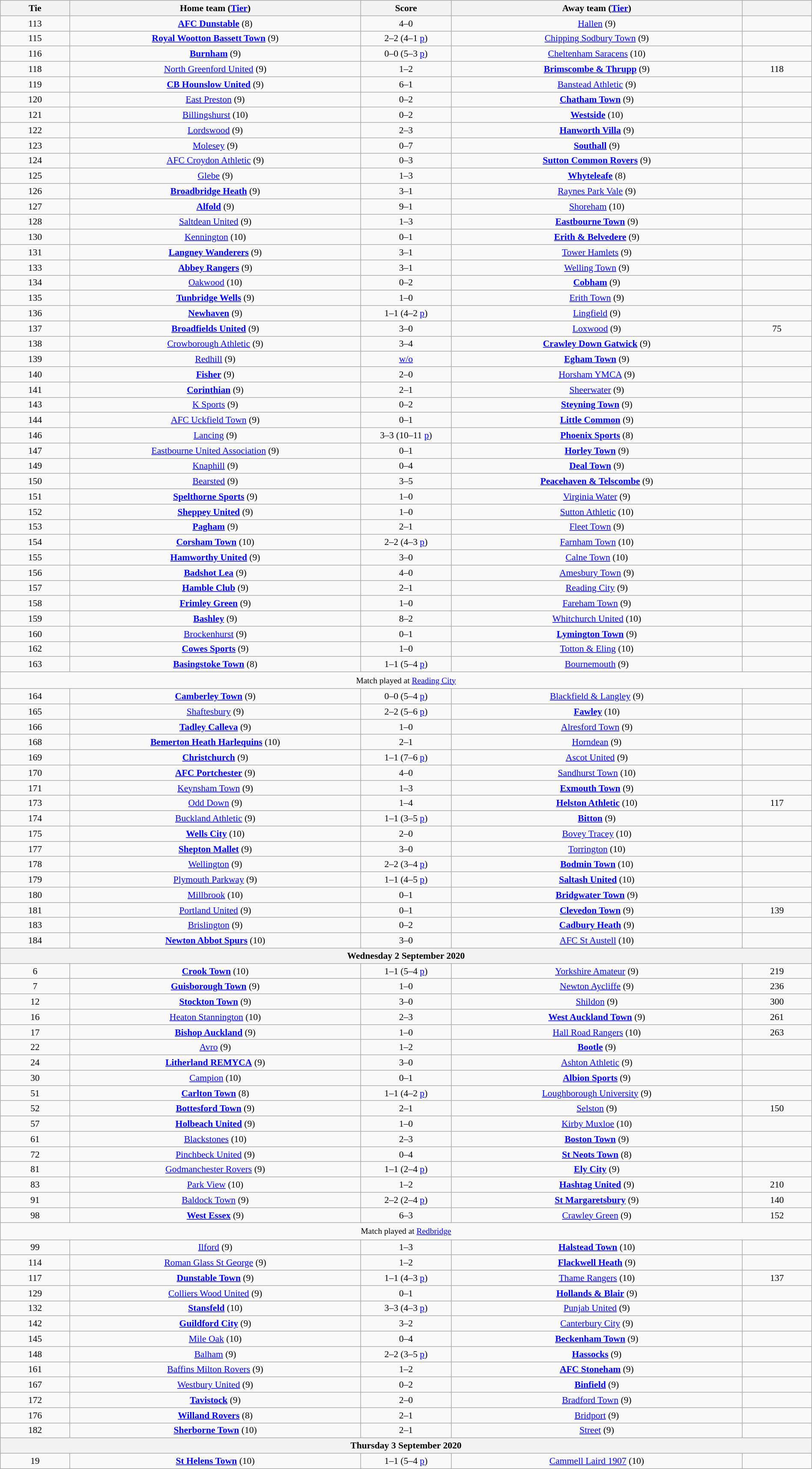<table class="wikitable" style="text-align:center; font-size:90%; width:100%">
<tr>
<th scope="col" style="width:  8.43%;">Tie</th>
<th scope="col" style="width: 35.29%;">Home team (<a href='#'>Tier</a>)</th>
<th scope="col" style="width: 11.00%;">Score</th>
<th scope="col" style="width: 35.29%;">Away team (<a href='#'>Tier</a>)</th>
<th scope="col" style="width:  8.43%;"></th>
</tr>
<tr>
<td>113</td>
<td><strong><a href='#'>AFC Dunstable</a></strong> (8)</td>
<td>4–0</td>
<td><a href='#'>Hallen</a> (9)</td>
<td></td>
</tr>
<tr>
<td>115</td>
<td><strong><a href='#'>Royal Wootton Bassett Town</a></strong> (9)</td>
<td>2–2 (4–1 <a href='#'>p</a>)</td>
<td><a href='#'>Chipping Sodbury Town</a> (9)</td>
<td></td>
</tr>
<tr>
<td>116</td>
<td><strong><a href='#'>Burnham</a></strong> (9)</td>
<td>0–0 (5–3 <a href='#'>p</a>)</td>
<td><a href='#'>Cheltenham Saracens</a> (10)</td>
<td></td>
</tr>
<tr>
<td>118</td>
<td><a href='#'>North Greenford United</a> (9)</td>
<td>1–2</td>
<td><strong><a href='#'>Brimscombe & Thrupp</a></strong> (9)</td>
<td>118</td>
</tr>
<tr>
<td>119</td>
<td><strong><a href='#'>CB Hounslow United</a></strong> (9)</td>
<td>6–1</td>
<td><a href='#'>Banstead Athletic</a> (9)</td>
<td></td>
</tr>
<tr>
<td>120</td>
<td><a href='#'>East Preston</a> (9)</td>
<td>0–2</td>
<td><strong><a href='#'>Chatham Town</a></strong> (9)</td>
<td></td>
</tr>
<tr>
<td>121</td>
<td><a href='#'>Billingshurst</a> (10)</td>
<td>0–2</td>
<td><strong><a href='#'>Westside</a></strong> (10)</td>
<td></td>
</tr>
<tr>
<td>122</td>
<td><a href='#'>Lordswood</a> (9)</td>
<td>2–3</td>
<td><strong><a href='#'>Hanworth Villa</a></strong> (9)</td>
<td></td>
</tr>
<tr>
<td>123</td>
<td><a href='#'>Molesey</a> (9)</td>
<td>0–7</td>
<td><strong><a href='#'>Southall</a></strong> (9)</td>
<td></td>
</tr>
<tr>
<td>124</td>
<td><a href='#'>AFC Croydon Athletic</a> (9)</td>
<td>0–3</td>
<td><strong><a href='#'>Sutton Common Rovers</a></strong> (9)</td>
<td></td>
</tr>
<tr>
<td>125</td>
<td><a href='#'>Glebe</a> (9)</td>
<td>1–3</td>
<td><strong><a href='#'>Whyteleafe</a></strong> (8)</td>
<td></td>
</tr>
<tr>
<td>126</td>
<td><strong><a href='#'>Broadbridge Heath</a></strong> (9)</td>
<td>3–1</td>
<td><a href='#'>Raynes Park Vale</a> (9)</td>
<td></td>
</tr>
<tr>
<td>127</td>
<td><strong><a href='#'>Alfold</a></strong> (9)</td>
<td>9–1</td>
<td><a href='#'>Shoreham</a> (10)</td>
<td></td>
</tr>
<tr>
<td>128</td>
<td><a href='#'>Saltdean United</a> (9)</td>
<td>1–3</td>
<td><strong><a href='#'>Eastbourne Town</a></strong> (9)</td>
<td></td>
</tr>
<tr>
<td>130</td>
<td><a href='#'>Kennington</a> (10)</td>
<td>0–1</td>
<td><strong><a href='#'>Erith & Belvedere</a></strong> (9)</td>
<td></td>
</tr>
<tr>
<td>131</td>
<td><strong><a href='#'>Langney Wanderers</a></strong> (9)</td>
<td>3–1</td>
<td><a href='#'>Tower Hamlets</a> (9)</td>
<td></td>
</tr>
<tr>
<td>133</td>
<td><strong><a href='#'>Abbey Rangers</a></strong> (9)</td>
<td>3–1</td>
<td><a href='#'>Welling Town</a> (9)</td>
<td></td>
</tr>
<tr>
<td>134</td>
<td><a href='#'>Oakwood</a> (10)</td>
<td>0–2</td>
<td><strong><a href='#'>Cobham</a></strong> (9)</td>
<td></td>
</tr>
<tr>
<td>135</td>
<td><strong><a href='#'>Tunbridge Wells</a></strong> (9)</td>
<td>1–0</td>
<td><a href='#'>Erith Town</a> (9)</td>
<td></td>
</tr>
<tr>
<td>136</td>
<td><strong><a href='#'>Newhaven</a></strong> (9)</td>
<td>1–1 (4–2 <a href='#'>p</a>)</td>
<td><a href='#'>Lingfield</a> (9)</td>
<td></td>
</tr>
<tr>
<td>137</td>
<td><strong><a href='#'>Broadfields United</a></strong> (9)</td>
<td>3–0</td>
<td><a href='#'>Loxwood</a> (9)</td>
<td>75</td>
</tr>
<tr>
<td>138</td>
<td><a href='#'>Crowborough Athletic</a> (9)</td>
<td>3–4</td>
<td><strong><a href='#'>Crawley Down Gatwick</a></strong> (9)</td>
<td></td>
</tr>
<tr>
<td>139</td>
<td><a href='#'>Redhill</a> (9)</td>
<td><a href='#'>w/o</a></td>
<td><strong><a href='#'>Egham Town</a></strong> (9)</td>
<td></td>
</tr>
<tr>
<td>140</td>
<td><strong><a href='#'>Fisher</a></strong> (9)</td>
<td>2–0</td>
<td><a href='#'>Horsham YMCA</a> (9)</td>
<td></td>
</tr>
<tr>
<td>141</td>
<td><strong><a href='#'>Corinthian</a></strong> (9)</td>
<td>2–1</td>
<td><a href='#'>Sheerwater</a> (9)</td>
<td></td>
</tr>
<tr>
<td>143</td>
<td><a href='#'>K Sports</a> (9)</td>
<td>0–2</td>
<td><strong><a href='#'>Steyning Town</a></strong> (9)</td>
<td></td>
</tr>
<tr>
<td>144</td>
<td><a href='#'>AFC Uckfield Town</a> (9)</td>
<td>0–1</td>
<td><strong><a href='#'>Little Common</a></strong> (9)</td>
<td></td>
</tr>
<tr>
<td>146</td>
<td><a href='#'>Lancing</a> (9)</td>
<td>3–3 (10–11 <a href='#'>p</a>)</td>
<td><strong><a href='#'>Phoenix Sports</a></strong> (8)</td>
<td></td>
</tr>
<tr>
<td>147</td>
<td><a href='#'>Eastbourne United Association</a> (9)</td>
<td>0–1</td>
<td><strong><a href='#'>Horley Town</a></strong> (9)</td>
<td></td>
</tr>
<tr>
<td>149</td>
<td><a href='#'>Knaphill</a> (9)</td>
<td>0–4</td>
<td><strong><a href='#'>Deal Town</a></strong> (9)</td>
<td></td>
</tr>
<tr>
<td>150</td>
<td><a href='#'>Bearsted</a> (9)</td>
<td>3–5</td>
<td><strong><a href='#'>Peacehaven & Telscombe</a></strong> (9)</td>
<td></td>
</tr>
<tr>
<td>151</td>
<td><strong><a href='#'>Spelthorne Sports</a></strong> (9)</td>
<td>1–0</td>
<td><a href='#'>Virginia Water</a> (9)</td>
<td></td>
</tr>
<tr>
<td>152</td>
<td><strong><a href='#'>Sheppey United</a></strong> (9)</td>
<td>1–0</td>
<td><a href='#'>Sutton Athletic</a> (10)</td>
<td></td>
</tr>
<tr>
<td>153</td>
<td><strong><a href='#'>Pagham</a></strong> (9)</td>
<td>2–1</td>
<td><a href='#'>Fleet Town</a> (9)</td>
<td></td>
</tr>
<tr>
<td>154</td>
<td><strong><a href='#'>Corsham Town</a></strong> (10)</td>
<td>2–2 (4–3 <a href='#'>p</a>)</td>
<td><a href='#'>Farnham Town</a> (10)</td>
<td></td>
</tr>
<tr>
<td>155</td>
<td><strong><a href='#'>Hamworthy United</a></strong> (9)</td>
<td>3–0</td>
<td><a href='#'>Calne Town</a> (10)</td>
<td></td>
</tr>
<tr>
<td>156</td>
<td><strong><a href='#'>Badshot Lea</a></strong> (9)</td>
<td>4–0</td>
<td><a href='#'>Amesbury Town</a> (9)</td>
<td></td>
</tr>
<tr>
<td>157</td>
<td><strong><a href='#'>Hamble Club</a></strong> (9)</td>
<td>2–1</td>
<td><a href='#'>Reading City</a> (9)</td>
<td></td>
</tr>
<tr>
<td>158</td>
<td><strong><a href='#'>Frimley Green</a></strong> (9)</td>
<td>1–0</td>
<td><a href='#'>Fareham Town</a> (9)</td>
<td></td>
</tr>
<tr>
<td>159</td>
<td><strong><a href='#'>Bashley</a></strong> (9)</td>
<td>8–2</td>
<td><a href='#'>Whitchurch United</a> (10)</td>
<td></td>
</tr>
<tr>
<td>160</td>
<td><a href='#'>Brockenhurst</a> (9)</td>
<td>0–1</td>
<td><strong><a href='#'>Lymington Town</a></strong> (9)</td>
<td></td>
</tr>
<tr>
<td>162</td>
<td><strong><a href='#'>Cowes Sports</a></strong> (9)</td>
<td>1–0</td>
<td><a href='#'>Totton & Eling</a> (10)</td>
<td></td>
</tr>
<tr>
<td>163</td>
<td><strong><a href='#'>Basingstoke Town</a></strong> (8)</td>
<td>1–1 (5–4 <a href='#'>p</a>)</td>
<td><a href='#'>Bournemouth</a> (9)</td>
<td></td>
</tr>
<tr>
<td colspan="5" style="height:20px; text-align:center; font-size:90%">Match played at <a href='#'>Reading City</a></td>
</tr>
<tr>
<td>164</td>
<td><strong><a href='#'>Camberley Town</a></strong> (9)</td>
<td>0–0 (5–4 <a href='#'>p</a>)</td>
<td><a href='#'>Blackfield & Langley</a> (9)</td>
<td></td>
</tr>
<tr>
<td>165</td>
<td><a href='#'>Shaftesbury</a> (9)</td>
<td>2–2 (5–6 <a href='#'>p</a>)</td>
<td><strong><a href='#'>Fawley</a></strong> (10)</td>
<td></td>
</tr>
<tr>
<td>166</td>
<td><strong><a href='#'>Tadley Calleva</a></strong> (9)</td>
<td>1–0</td>
<td><a href='#'>Alresford Town</a> (9)</td>
<td></td>
</tr>
<tr>
<td>168</td>
<td><strong><a href='#'>Bemerton Heath Harlequins</a></strong> (10)</td>
<td>2–1</td>
<td><a href='#'>Horndean</a> (9)</td>
<td></td>
</tr>
<tr>
<td>169</td>
<td><strong><a href='#'>Christchurch</a></strong> (9)</td>
<td>1–1 (7–6 <a href='#'>p</a>)</td>
<td><a href='#'>Ascot United</a> (9)</td>
<td></td>
</tr>
<tr>
<td>170</td>
<td><strong><a href='#'>AFC Portchester</a></strong> (9)</td>
<td>4–0</td>
<td><a href='#'>Sandhurst Town</a> (10)</td>
<td></td>
</tr>
<tr>
<td>171</td>
<td><a href='#'>Keynsham Town</a> (9)</td>
<td>1–3</td>
<td><strong><a href='#'>Exmouth Town</a></strong> (9)</td>
<td></td>
</tr>
<tr>
<td>173</td>
<td><a href='#'>Odd Down</a> (9)</td>
<td>1–4</td>
<td><strong><a href='#'>Helston Athletic</a></strong> (10)</td>
<td>117</td>
</tr>
<tr>
<td>174</td>
<td><a href='#'>Buckland Athletic</a> (9)</td>
<td>1–1 (3–5 <a href='#'>p</a>)</td>
<td><strong><a href='#'>Bitton</a></strong> (9)</td>
<td></td>
</tr>
<tr>
<td>175</td>
<td><strong><a href='#'>Wells City</a></strong> (10)</td>
<td>2–0</td>
<td><a href='#'>Bovey Tracey</a> (10)</td>
<td></td>
</tr>
<tr>
<td>177</td>
<td><strong><a href='#'>Shepton Mallet</a></strong> (9)</td>
<td>3–0</td>
<td><a href='#'>Torrington</a> (10)</td>
<td></td>
</tr>
<tr>
<td>178</td>
<td><a href='#'>Wellington</a> (9)</td>
<td>2–2 (3–4 <a href='#'>p</a>)</td>
<td><strong><a href='#'>Bodmin Town</a></strong> (10)</td>
<td></td>
</tr>
<tr>
<td>179</td>
<td><a href='#'>Plymouth Parkway</a> (9)</td>
<td>1–1 (4–5 <a href='#'>p</a>)</td>
<td><strong><a href='#'>Saltash United</a></strong> (10)</td>
<td></td>
</tr>
<tr>
<td>180</td>
<td><a href='#'>Millbrook</a> (10)</td>
<td>0–1</td>
<td><strong><a href='#'>Bridgwater Town</a></strong> (9)</td>
<td></td>
</tr>
<tr>
<td>181</td>
<td><a href='#'>Portland United</a> (9)</td>
<td>0–1</td>
<td><strong><a href='#'>Clevedon Town</a></strong> (9)</td>
<td>139</td>
</tr>
<tr>
<td>183</td>
<td><a href='#'>Brislington</a> (9)</td>
<td>0–2</td>
<td><strong><a href='#'>Cadbury Heath</a></strong> (9)</td>
<td></td>
</tr>
<tr>
<td>184</td>
<td><strong><a href='#'>Newton Abbot Spurs</a></strong> (10)</td>
<td>3–0</td>
<td><a href='#'>AFC St Austell</a> (10)</td>
<td></td>
</tr>
<tr>
<th colspan="5"><strong>Wednesday 2 September 2020</strong></th>
</tr>
<tr>
<td>6</td>
<td><strong><a href='#'>Crook Town</a></strong> (10)</td>
<td>1–1 (5–4 <a href='#'>p</a>)</td>
<td><a href='#'>Yorkshire Amateur</a> (9)</td>
<td>219</td>
</tr>
<tr>
<td>7</td>
<td><strong><a href='#'>Guisborough Town</a></strong> (9)</td>
<td>1–0</td>
<td><a href='#'>Newton Aycliffe</a> (9)</td>
<td>236</td>
</tr>
<tr>
<td>12</td>
<td><strong><a href='#'>Stockton Town</a></strong> (9)</td>
<td>3–0</td>
<td><a href='#'>Shildon</a> (9)</td>
<td>300</td>
</tr>
<tr>
<td>16</td>
<td><a href='#'>Heaton Stannington</a> (10)</td>
<td>2–3</td>
<td><strong><a href='#'>West Auckland Town</a></strong> (9)</td>
<td>261</td>
</tr>
<tr>
<td>17</td>
<td><strong><a href='#'>Bishop Auckland</a></strong> (9)</td>
<td>1–0</td>
<td><a href='#'>Hall Road Rangers</a> (10)</td>
<td>263</td>
</tr>
<tr>
<td>22</td>
<td><a href='#'>Avro</a> (9)</td>
<td>1–2</td>
<td><strong><a href='#'>Bootle</a></strong> (9)</td>
<td></td>
</tr>
<tr>
<td>24</td>
<td><strong><a href='#'>Litherland REMYCA</a></strong> (9)</td>
<td>3–0</td>
<td><a href='#'>Ashton Athletic</a> (9)</td>
<td></td>
</tr>
<tr>
<td>30</td>
<td><a href='#'>Campion</a> (10)</td>
<td>0–1</td>
<td><strong><a href='#'>Albion Sports</a></strong> (9)</td>
<td></td>
</tr>
<tr>
<td>51</td>
<td><strong><a href='#'>Carlton Town</a></strong> (8)</td>
<td>1–1 (4–2 <a href='#'>p</a>)</td>
<td><a href='#'>Loughborough University</a> (9)</td>
<td></td>
</tr>
<tr>
<td>52</td>
<td><strong><a href='#'>Bottesford Town</a></strong> (9)</td>
<td>2–1</td>
<td><a href='#'>Selston</a> (9)</td>
<td>150</td>
</tr>
<tr>
<td>57</td>
<td><strong><a href='#'>Holbeach United</a></strong> (9)</td>
<td>1–0</td>
<td><a href='#'>Kirby Muxloe</a> (10)</td>
<td></td>
</tr>
<tr>
<td>61</td>
<td><a href='#'>Blackstones</a> (10)</td>
<td>2–3</td>
<td><strong><a href='#'>Boston Town</a></strong> (9)</td>
<td></td>
</tr>
<tr>
<td>72</td>
<td><a href='#'>Pinchbeck United</a> (9)</td>
<td>0–4</td>
<td><strong><a href='#'>St Neots Town</a></strong> (8)</td>
<td></td>
</tr>
<tr>
<td>81</td>
<td><a href='#'>Godmanchester Rovers</a> (9)</td>
<td>1–1 (2–4 <a href='#'>p</a>)</td>
<td><strong><a href='#'>Ely City</a></strong> (9)</td>
<td></td>
</tr>
<tr>
<td>83</td>
<td><a href='#'>Park View</a> (10)</td>
<td>1–2</td>
<td><strong><a href='#'>Hashtag United</a></strong> (9)</td>
<td>210</td>
</tr>
<tr>
<td>91</td>
<td><a href='#'>Baldock Town</a> (9)</td>
<td>2–2 (2–4 <a href='#'>p</a>)</td>
<td><strong><a href='#'>St Margaretsbury</a></strong> (9)</td>
<td>140</td>
</tr>
<tr>
<td>98</td>
<td><strong><a href='#'>West Essex</a></strong> (9)</td>
<td>6–3</td>
<td><a href='#'>Crawley Green</a> (9)</td>
<td>152</td>
</tr>
<tr>
<td colspan="5" style="height:20px; text-align:center; font-size:90%">Match played at <a href='#'>Redbridge</a></td>
</tr>
<tr>
<td>99</td>
<td><a href='#'>Ilford</a> (9)</td>
<td>1–3</td>
<td><strong><a href='#'>Halstead Town</a></strong> (10)</td>
<td></td>
</tr>
<tr>
<td>114</td>
<td><a href='#'>Roman Glass St George</a> (9)</td>
<td>1–2</td>
<td><strong><a href='#'>Flackwell Heath</a></strong> (9)</td>
<td></td>
</tr>
<tr>
<td>117</td>
<td><strong><a href='#'>Dunstable Town</a></strong> (9)</td>
<td>1–1 (4–3 <a href='#'>p</a>)</td>
<td><a href='#'>Thame Rangers</a> (10)</td>
<td>137</td>
</tr>
<tr>
<td>129</td>
<td><a href='#'>Colliers Wood United</a> (9)</td>
<td>0–1</td>
<td><strong><a href='#'>Hollands & Blair</a></strong> (9)</td>
<td></td>
</tr>
<tr>
<td>132</td>
<td><strong><a href='#'>Stansfeld</a></strong> (10)</td>
<td>3–3 (4–3 <a href='#'>p</a>)</td>
<td><a href='#'>Punjab United</a> (9)</td>
<td></td>
</tr>
<tr>
<td>142</td>
<td><strong><a href='#'>Guildford City</a></strong> (9)</td>
<td>3–2</td>
<td><a href='#'>Canterbury City</a> (9)</td>
<td></td>
</tr>
<tr>
<td>145</td>
<td><a href='#'>Mile Oak</a> (10)</td>
<td>0–4</td>
<td><strong><a href='#'>Beckenham Town</a></strong> (9)</td>
<td></td>
</tr>
<tr>
<td>148</td>
<td><a href='#'>Balham</a> (9)</td>
<td>2–2 (3–5 <a href='#'>p</a>)</td>
<td><strong><a href='#'>Hassocks</a></strong> (9)</td>
<td></td>
</tr>
<tr>
<td>161</td>
<td><a href='#'>Baffins Milton Rovers</a> (9)</td>
<td>1–2</td>
<td><strong><a href='#'>AFC Stoneham</a></strong> (9)</td>
<td></td>
</tr>
<tr>
<td>167</td>
<td><a href='#'>Westbury United</a> (9)</td>
<td>0–2</td>
<td><strong><a href='#'>Binfield</a></strong> (9)</td>
<td></td>
</tr>
<tr>
<td>172</td>
<td><strong><a href='#'>Tavistock</a></strong> (9)</td>
<td>2–0</td>
<td><a href='#'>Bradford Town</a> (9)</td>
<td></td>
</tr>
<tr>
<td>176</td>
<td><strong><a href='#'>Willand Rovers</a></strong> (8)</td>
<td>2–1</td>
<td><a href='#'>Bridport</a> (9)</td>
<td></td>
</tr>
<tr>
<td>182</td>
<td><strong><a href='#'>Sherborne Town</a></strong> (10)</td>
<td>2–1</td>
<td><a href='#'>Street</a> (9)</td>
<td></td>
</tr>
<tr>
<th colspan="5"><strong>Thursday 3 September 2020</strong></th>
</tr>
<tr>
<td>19</td>
<td><strong><a href='#'>St Helens Town</a></strong> (10)</td>
<td>1–1 (5–4 <a href='#'>p</a>)</td>
<td><a href='#'>Cammell Laird 1907</a> (10)</td>
<td></td>
</tr>
</table>
